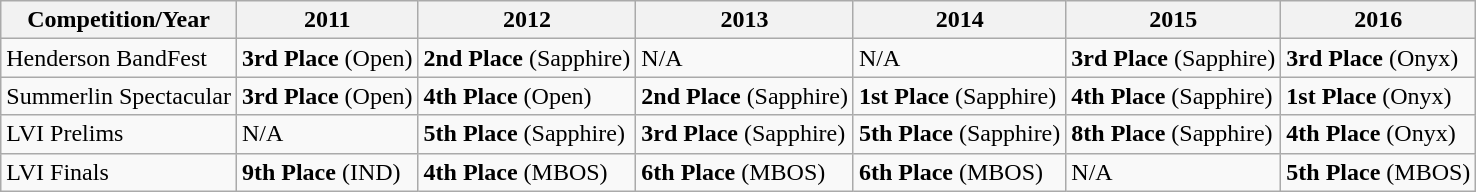<table class="wikitable sortable">
<tr>
<th><strong>Competition/Year</strong></th>
<th><strong>2011</strong></th>
<th><strong>2012</strong></th>
<th><strong>2013</strong></th>
<th><strong>2014</strong></th>
<th><strong>2015</strong></th>
<th><strong>2016</strong></th>
</tr>
<tr>
<td>Henderson BandFest</td>
<td><strong>3rd Place</strong> (Open)</td>
<td><strong>2nd Place</strong> (Sapphire)</td>
<td><div>N/A</div></td>
<td><div>N/A</div></td>
<td><strong>3rd Place</strong> (Sapphire)</td>
<td><strong>3rd Place</strong> (Onyx)</td>
</tr>
<tr>
<td>Summerlin Spectacular</td>
<td><strong>3rd Place</strong> (Open)</td>
<td><strong>4th Place</strong> (Open)</td>
<td><strong>2nd Place</strong> (Sapphire)</td>
<td><strong>1st Place</strong> (Sapphire)</td>
<td><strong>4th Place</strong> (Sapphire)</td>
<td><strong>1st Place</strong> (Onyx)</td>
</tr>
<tr>
<td>LVI Prelims</td>
<td><div>N/A</div></td>
<td><strong>5th Place</strong> (Sapphire)</td>
<td><strong>3rd Place</strong> (Sapphire)</td>
<td><strong>5th Place</strong> (Sapphire)</td>
<td><strong>8th Place</strong> (Sapphire)</td>
<td><strong>4th Place</strong> (Onyx)</td>
</tr>
<tr>
<td>LVI Finals</td>
<td><strong>9th Place</strong> (IND)</td>
<td><strong>4th Place</strong> (MBOS)</td>
<td><strong>6th Place</strong> (MBOS)</td>
<td><strong>6th Place</strong> (MBOS)</td>
<td><div>N/A</div></td>
<td><strong>5th Place</strong> (MBOS)</td>
</tr>
</table>
